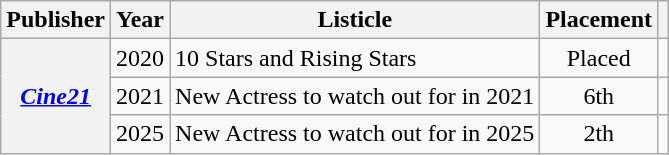<table class="wikitable plainrowheaders" style="text-align:center">
<tr>
<th scope="col">Publisher</th>
<th scope="col">Year</th>
<th scope="col">Listicle</th>
<th scope="col">Placement</th>
<th scope="col" class="unsortable"></th>
</tr>
<tr>
<th rowspan="3" scope="row"><em><a href='#'>Cine21</a></em></th>
<td>2020</td>
<td style="text-align:left">10 Stars and Rising Stars</td>
<td>Placed</td>
<td></td>
</tr>
<tr>
<td>2021</td>
<td style="text-align:left">New Actress to watch out for in 2021</td>
<td>6th</td>
<td></td>
</tr>
<tr>
<td>2025</td>
<td style="text-align:left">New Actress to watch out for in 2025</td>
<td>2th</td>
<td></td>
</tr>
</table>
